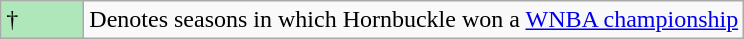<table class="wikitable">
<tr>
<td style="background:#afe6ba; width:3em;">†</td>
<td>Denotes seasons in which Hornbuckle won a <a href='#'>WNBA championship</a></td>
</tr>
</table>
